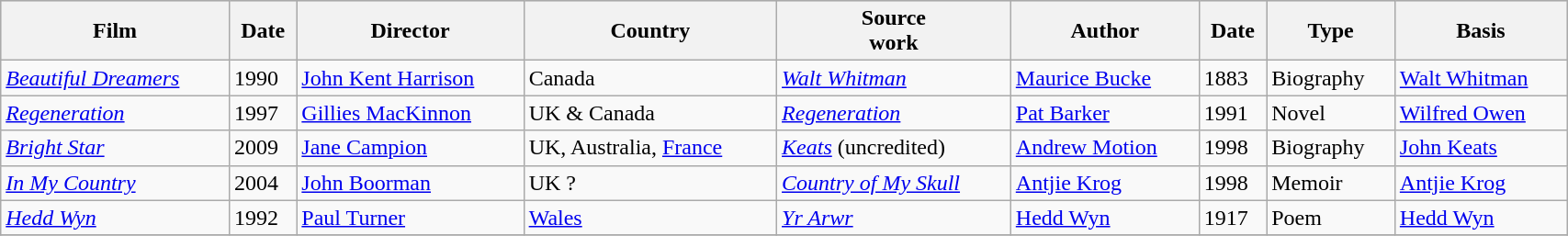<table class="wikitable" style=width:90%>
<tr bgcolor="#CCCCCC">
<th>Film</th>
<th>Date</th>
<th>Director</th>
<th>Country</th>
<th>Source<br>work</th>
<th>Author</th>
<th>Date</th>
<th>Type</th>
<th>Basis</th>
</tr>
<tr>
<td><em><a href='#'>Beautiful Dreamers</a></em></td>
<td>1990</td>
<td><a href='#'>John Kent Harrison</a></td>
<td>Canada</td>
<td><em><a href='#'>Walt Whitman</a></em></td>
<td><a href='#'>Maurice Bucke</a></td>
<td>1883</td>
<td>Biography</td>
<td><a href='#'>Walt Whitman</a></td>
</tr>
<tr>
<td><em><a href='#'>Regeneration</a></em></td>
<td>1997</td>
<td><a href='#'>Gillies MacKinnon</a></td>
<td>UK & Canada</td>
<td><em><a href='#'>Regeneration</a></em> </td>
<td><a href='#'>Pat Barker</a></td>
<td>1991</td>
<td>Novel</td>
<td><a href='#'>Wilfred Owen</a></td>
</tr>
<tr>
<td><em><a href='#'>Bright Star</a></em></td>
<td>2009</td>
<td><a href='#'>Jane Campion</a></td>
<td>UK, Australia, <a href='#'>France</a></td>
<td><em><a href='#'>Keats</a></em> (uncredited)</td>
<td><a href='#'>Andrew Motion</a></td>
<td>1998</td>
<td>Biography</td>
<td><a href='#'>John Keats</a></td>
</tr>
<tr>
<td><em><a href='#'>In My Country</a></em></td>
<td>2004</td>
<td><a href='#'>John Boorman</a></td>
<td>UK ?</td>
<td><em><a href='#'>Country of My Skull</a></em></td>
<td><a href='#'>Antjie Krog</a></td>
<td>1998</td>
<td>Memoir</td>
<td><a href='#'>Antjie Krog</a></td>
</tr>
<tr>
<td><em><a href='#'>Hedd Wyn</a></em></td>
<td>1992</td>
<td><a href='#'>Paul Turner</a></td>
<td><a href='#'>Wales</a></td>
<td><em><a href='#'>Yr Arwr</a></em></td>
<td><a href='#'>Hedd Wyn</a></td>
<td>1917</td>
<td>Poem</td>
<td><a href='#'>Hedd Wyn</a></td>
</tr>
<tr>
</tr>
</table>
